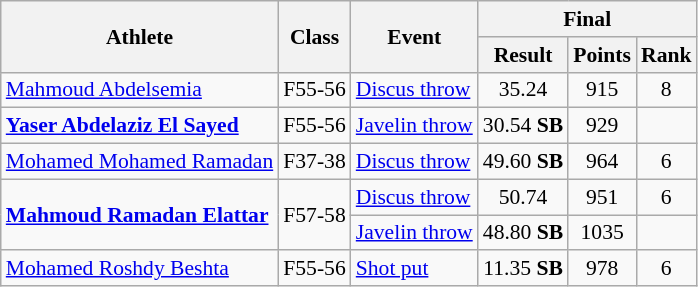<table class=wikitable style="font-size:90%">
<tr>
<th rowspan="2">Athlete</th>
<th rowspan="2">Class</th>
<th rowspan="2">Event</th>
<th colspan="3">Final</th>
</tr>
<tr>
<th>Result</th>
<th>Points</th>
<th>Rank</th>
</tr>
<tr>
<td><a href='#'>Mahmoud Abdelsemia</a></td>
<td style="text-align:center;">F55-56</td>
<td><a href='#'>Discus throw</a></td>
<td style="text-align:center;">35.24</td>
<td style="text-align:center;">915</td>
<td style="text-align:center;">8</td>
</tr>
<tr>
<td><strong><a href='#'>Yaser Abdelaziz El Sayed</a></strong></td>
<td style="text-align:center;">F55-56</td>
<td><a href='#'>Javelin throw</a></td>
<td style="text-align:center;">30.54 <strong>SB</strong></td>
<td style="text-align:center;">929</td>
<td style="text-align:center;"></td>
</tr>
<tr>
<td><a href='#'>Mohamed Mohamed Ramadan</a></td>
<td style="text-align:center;">F37-38</td>
<td><a href='#'>Discus throw</a></td>
<td style="text-align:center;">49.60 <strong>SB</strong></td>
<td style="text-align:center;">964</td>
<td style="text-align:center;">6</td>
</tr>
<tr>
<td rowspan="2"><strong><a href='#'>Mahmoud Ramadan Elattar</a></strong></td>
<td rowspan="2" style="text-align:center;">F57-58</td>
<td><a href='#'>Discus throw</a></td>
<td style="text-align:center;">50.74</td>
<td style="text-align:center;">951</td>
<td style="text-align:center;">6</td>
</tr>
<tr>
<td><a href='#'>Javelin throw</a></td>
<td style="text-align:center;">48.80 <strong>SB</strong></td>
<td style="text-align:center;">1035</td>
<td style="text-align:center;"></td>
</tr>
<tr>
<td><a href='#'>Mohamed Roshdy Beshta</a></td>
<td style="text-align:center;">F55-56</td>
<td><a href='#'>Shot put</a></td>
<td style="text-align:center;">11.35 <strong>SB</strong></td>
<td style="text-align:center;">978</td>
<td style="text-align:center;">6</td>
</tr>
</table>
